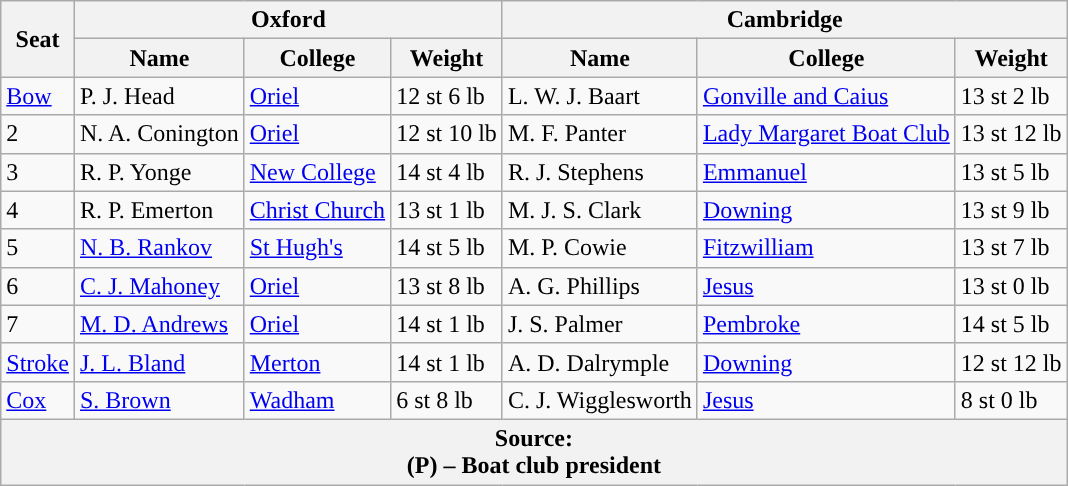<table class="wikitable">
<tr>
<th rowspan="2" scope="col">Seat</th>
<th colspan="3" scope="col">Oxford <br> </th>
<th colspan="3" scope="col">Cambridge <br> </th>
</tr>
<tr>
<th>Name</th>
<th>College</th>
<th>Weight</th>
<th>Name</th>
<th>College</th>
<th>Weight</th>
</tr>
<tr>
<td><a href='#'>Bow</a></td>
<td>P. J. Head</td>
<td><a href='#'>Oriel</a></td>
<td>12 st 6 lb</td>
<td>L. W. J. Baart</td>
<td><a href='#'>Gonville and Caius</a></td>
<td>13 st 2 lb</td>
</tr>
<tr>
<td>2</td>
<td>N. A. Conington</td>
<td><a href='#'>Oriel</a></td>
<td>12 st 10 lb</td>
<td>M. F. Panter</td>
<td><a href='#'>Lady Margaret Boat Club</a></td>
<td>13 st 12 lb</td>
</tr>
<tr>
<td>3</td>
<td>R. P. Yonge</td>
<td><a href='#'>New College</a></td>
<td>14 st 4 lb</td>
<td>R. J. Stephens</td>
<td><a href='#'>Emmanuel</a></td>
<td>13 st 5 lb</td>
</tr>
<tr>
<td>4</td>
<td>R. P. Emerton</td>
<td><a href='#'>Christ Church</a></td>
<td>13 st 1 lb</td>
<td>M. J. S. Clark</td>
<td><a href='#'>Downing</a></td>
<td>13 st 9 lb</td>
</tr>
<tr>
<td>5</td>
<td><a href='#'>N. B. Rankov</a></td>
<td><a href='#'>St Hugh's</a></td>
<td>14 st 5 lb</td>
<td>M. P. Cowie</td>
<td><a href='#'>Fitzwilliam</a></td>
<td>13 st 7 lb</td>
</tr>
<tr>
<td>6</td>
<td><a href='#'>C. J. Mahoney</a></td>
<td><a href='#'>Oriel</a></td>
<td>13 st 8 lb</td>
<td>A. G. Phillips</td>
<td><a href='#'>Jesus</a></td>
<td>13 st 0 lb</td>
</tr>
<tr>
<td>7</td>
<td><a href='#'>M. D. Andrews</a></td>
<td><a href='#'>Oriel</a></td>
<td>14 st 1 lb</td>
<td>J. S. Palmer</td>
<td><a href='#'>Pembroke</a></td>
<td>14 st 5 lb</td>
</tr>
<tr>
<td><a href='#'>Stroke</a></td>
<td><a href='#'> J. L. Bland</a></td>
<td><a href='#'>Merton</a></td>
<td>14 st 1 lb</td>
<td>A. D. Dalrymple</td>
<td><a href='#'>Downing</a></td>
<td>12 st 12 lb</td>
</tr>
<tr>
<td><a href='#'>Cox</a></td>
<td><a href='#'>S. Brown</a></td>
<td><a href='#'>Wadham</a></td>
<td>6 st 8 lb</td>
<td>C. J. Wigglesworth</td>
<td><a href='#'>Jesus</a></td>
<td>8 st 0 lb</td>
</tr>
<tr>
<th colspan="7">Source:<br>(P) – Boat club president</th>
</tr>
</table>
